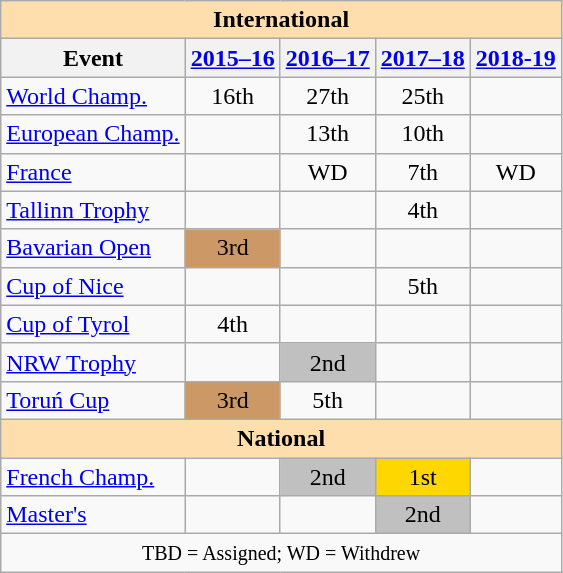<table class="wikitable" style="text-align:center">
<tr>
<th style="background-color: #ffdead; " colspan=5 align=center>International</th>
</tr>
<tr>
<th>Event</th>
<th><a href='#'>2015–16</a></th>
<th><a href='#'>2016–17</a></th>
<th><a href='#'>2017–18</a></th>
<th><a href='#'>2018-19</a></th>
</tr>
<tr>
<td align=left><a href='#'>World Champ.</a></td>
<td>16th</td>
<td>27th</td>
<td>25th</td>
<td></td>
</tr>
<tr>
<td align=left><a href='#'>European Champ.</a></td>
<td></td>
<td>13th</td>
<td>10th</td>
<td></td>
</tr>
<tr>
<td align=left> <a href='#'>France</a></td>
<td></td>
<td>WD</td>
<td>7th</td>
<td>WD</td>
</tr>
<tr>
<td align=left> <a href='#'>Tallinn Trophy</a></td>
<td></td>
<td></td>
<td>4th</td>
<td></td>
</tr>
<tr>
<td align=left><a href='#'>Bavarian Open</a></td>
<td bgcolor=cc9966>3rd</td>
<td></td>
<td></td>
<td></td>
</tr>
<tr>
<td align=left><a href='#'>Cup of Nice</a></td>
<td></td>
<td></td>
<td>5th</td>
<td></td>
</tr>
<tr>
<td align=left><a href='#'>Cup of Tyrol</a></td>
<td>4th</td>
<td></td>
<td></td>
<td></td>
</tr>
<tr>
<td align=left><a href='#'>NRW Trophy</a></td>
<td></td>
<td bgcolor=silver>2nd</td>
<td></td>
<td></td>
</tr>
<tr>
<td align=left><a href='#'>Toruń Cup</a></td>
<td bgcolor=cc9966>3rd</td>
<td>5th</td>
<td></td>
<td></td>
</tr>
<tr>
<th style="background-color: #ffdead; " colspan=5 align=center>National</th>
</tr>
<tr>
<td align=left><a href='#'>French Champ.</a></td>
<td></td>
<td bgcolor=silver>2nd</td>
<td bgcolor=gold>1st</td>
<td></td>
</tr>
<tr>
<td align=left><a href='#'>Master's</a></td>
<td></td>
<td></td>
<td bgcolor=silver>2nd</td>
<td></td>
</tr>
<tr>
<td colspan=5 align=center><small> TBD = Assigned; WD = Withdrew </small></td>
</tr>
</table>
